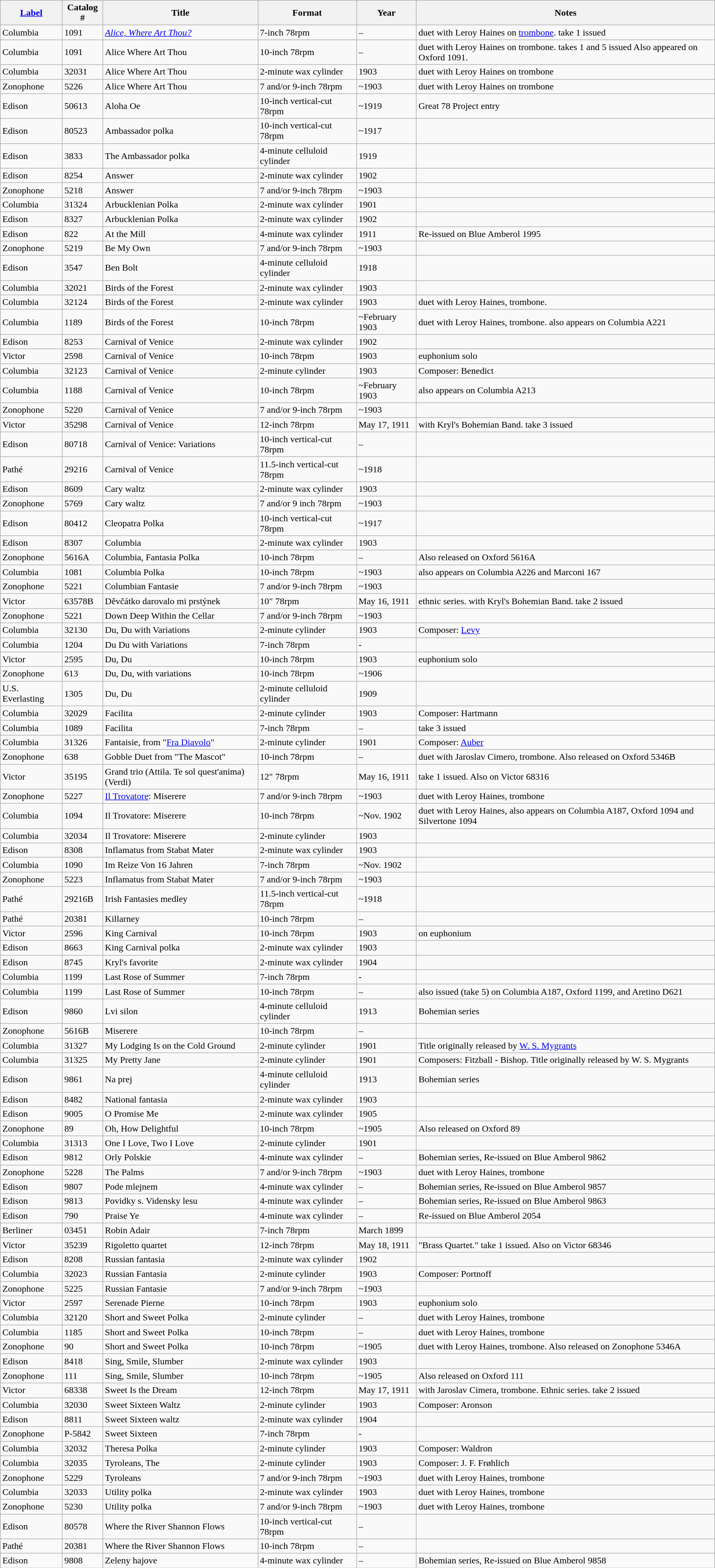<table class=wikitable>
<tr>
<th><a href='#'>Label</a></th>
<th>Catalog #</th>
<th>Title</th>
<th>Format</th>
<th>Year</th>
<th>Notes</th>
</tr>
<tr>
<td>Columbia</td>
<td>1091</td>
<td><em><a href='#'>Alice, Where Art Thou?</a></em></td>
<td>7-inch 78rpm</td>
<td>–</td>
<td>duet with Leroy Haines on <a href='#'>trombone</a>. take 1 issued</td>
</tr>
<tr>
<td>Columbia</td>
<td>1091</td>
<td>Alice Where Art Thou</td>
<td>10-inch 78rpm</td>
<td>–</td>
<td>duet with Leroy Haines on trombone. takes 1 and 5 issued Also appeared on Oxford 1091.</td>
</tr>
<tr>
<td>Columbia</td>
<td>32031</td>
<td>Alice Where Art Thou</td>
<td>2-minute wax cylinder</td>
<td>1903</td>
<td>duet with Leroy Haines on trombone</td>
</tr>
<tr>
<td>Zonophone</td>
<td>5226</td>
<td>Alice Where Art Thou</td>
<td>7 and/or 9-inch 78rpm</td>
<td>~1903</td>
<td>duet with Leroy Haines on trombone</td>
</tr>
<tr>
<td>Edison</td>
<td>50613</td>
<td>Aloha Oe</td>
<td>10-inch vertical-cut 78rpm</td>
<td>~1919</td>
<td>Great 78 Project entry </td>
</tr>
<tr>
<td>Edison</td>
<td>80523</td>
<td>Ambassador polka</td>
<td>10-inch vertical-cut 78rpm</td>
<td>~1917</td>
<td></td>
</tr>
<tr>
<td>Edison</td>
<td>3833</td>
<td>The Ambassador polka</td>
<td>4-minute celluloid cylinder</td>
<td>1919</td>
<td></td>
</tr>
<tr>
<td>Edison</td>
<td>8254</td>
<td>Answer</td>
<td>2-minute wax cylinder</td>
<td>1902</td>
<td></td>
</tr>
<tr>
<td>Zonophone</td>
<td>5218</td>
<td>Answer</td>
<td>7 and/or 9-inch 78rpm</td>
<td>~1903</td>
<td></td>
</tr>
<tr>
<td>Columbia</td>
<td>31324</td>
<td>Arbucklenian Polka</td>
<td>2-minute wax cylinder</td>
<td>1901</td>
<td></td>
</tr>
<tr>
<td>Edison</td>
<td>8327</td>
<td>Arbucklenian Polka</td>
<td>2-minute wax cylinder</td>
<td>1902</td>
<td></td>
</tr>
<tr>
<td>Edison</td>
<td>822</td>
<td>At the Mill</td>
<td>4-minute wax cylinder</td>
<td>1911</td>
<td>Re-issued on Blue Amberol 1995</td>
</tr>
<tr>
<td>Zonophone</td>
<td>5219</td>
<td>Be My Own</td>
<td>7 and/or 9-inch 78rpm</td>
<td>~1903</td>
<td></td>
</tr>
<tr>
<td>Edison</td>
<td>3547</td>
<td>Ben Bolt</td>
<td>4-minute celluloid cylinder</td>
<td>1918</td>
<td></td>
</tr>
<tr>
<td>Columbia</td>
<td>32021</td>
<td>Birds of the Forest</td>
<td>2-minute wax cylinder</td>
<td>1903</td>
<td></td>
</tr>
<tr>
<td>Columbia</td>
<td>32124</td>
<td>Birds of the Forest</td>
<td>2-minute wax cylinder</td>
<td>1903</td>
<td>duet with Leroy Haines, trombone.</td>
</tr>
<tr>
<td>Columbia</td>
<td>1189</td>
<td>Birds of the Forest</td>
<td>10-inch 78rpm</td>
<td>~February 1903</td>
<td>duet with Leroy Haines, trombone. also appears on Columbia A221</td>
</tr>
<tr>
<td>Edison</td>
<td>8253</td>
<td>Carnival of Venice</td>
<td>2-minute wax cylinder</td>
<td>1902</td>
<td></td>
</tr>
<tr>
<td>Victor</td>
<td>2598</td>
<td>Carnival of Venice</td>
<td>10-inch 78rpm</td>
<td>1903</td>
<td>euphonium solo</td>
</tr>
<tr>
<td>Columbia</td>
<td>32123</td>
<td>Carnival of Venice</td>
<td>2-minute cylinder</td>
<td>1903</td>
<td>Composer: Benedict</td>
</tr>
<tr>
<td>Columbia</td>
<td>1188</td>
<td>Carnival of Venice</td>
<td>10-inch 78rpm</td>
<td>~February 1903</td>
<td>also appears on Columbia A213</td>
</tr>
<tr>
<td>Zonophone</td>
<td>5220</td>
<td>Carnival of Venice</td>
<td>7 and/or 9-inch 78rpm</td>
<td>~1903</td>
<td></td>
</tr>
<tr>
<td>Victor</td>
<td>35298</td>
<td>Carnival of Venice</td>
<td>12-inch 78rpm</td>
<td>May 17, 1911</td>
<td>with Kryl's Bohemian Band. take 3 issued</td>
</tr>
<tr>
<td>Edison</td>
<td>80718</td>
<td>Carnival of Venice: Variations</td>
<td>10-inch vertical-cut 78rpm</td>
<td>–</td>
<td></td>
</tr>
<tr>
<td>Pathé</td>
<td>29216</td>
<td>Carnival of Venice</td>
<td>11.5-inch vertical-cut 78rpm</td>
<td>~1918</td>
<td></td>
</tr>
<tr>
<td>Edison</td>
<td>8609</td>
<td>Cary waltz</td>
<td>2-minute wax cylinder</td>
<td>1903</td>
<td></td>
</tr>
<tr>
<td>Zonophone</td>
<td>5769</td>
<td>Cary waltz</td>
<td>7 and/or 9 inch 78rpm</td>
<td>~1903</td>
<td></td>
</tr>
<tr>
<td>Edison</td>
<td>80412</td>
<td>Cleopatra Polka</td>
<td>10-inch vertical-cut 78rpm</td>
<td>~1917</td>
<td></td>
</tr>
<tr>
<td>Edison</td>
<td>8307</td>
<td>Columbia</td>
<td>2-minute wax cylinder</td>
<td>1903</td>
<td></td>
</tr>
<tr>
<td>Zonophone</td>
<td>5616A</td>
<td>Columbia, Fantasia Polka</td>
<td>10-inch 78rpm</td>
<td>–</td>
<td> Also released on Oxford 5616A</td>
</tr>
<tr>
<td>Columbia</td>
<td>1081</td>
<td>Columbia Polka</td>
<td>10-inch 78rpm</td>
<td>~1903</td>
<td>also appears on Columbia A226 and Marconi 167</td>
</tr>
<tr>
<td>Zonophone</td>
<td>5221</td>
<td>Columbian Fantasie</td>
<td>7 and/or 9-inch 78rpm</td>
<td>~1903</td>
<td></td>
</tr>
<tr>
<td>Victor</td>
<td>63578B</td>
<td>Děvčátko darovalo mi prstýnek</td>
<td>10" 78rpm</td>
<td>May 16, 1911</td>
<td>ethnic series. with Kryl's Bohemian Band. take 2 issued</td>
</tr>
<tr>
<td>Zonophone</td>
<td>5221</td>
<td>Down Deep Within the Cellar</td>
<td>7 and/or 9-inch 78rpm</td>
<td>~1903</td>
<td></td>
</tr>
<tr>
<td>Columbia</td>
<td>32130</td>
<td>Du, Du with Variations</td>
<td>2-minute cylinder</td>
<td>1903</td>
<td>Composer: <a href='#'>Levy</a></td>
</tr>
<tr>
<td>Columbia</td>
<td>1204</td>
<td>Du Du with Variations</td>
<td>7-inch 78rpm</td>
<td>-</td>
<td></td>
</tr>
<tr>
<td>Victor</td>
<td>2595</td>
<td>Du, Du</td>
<td>10-inch 78rpm</td>
<td>1903</td>
<td>euphonium solo</td>
</tr>
<tr>
<td>Zonophone</td>
<td>613</td>
<td>Du, Du, with variations</td>
<td>10-inch 78rpm</td>
<td>~1906</td>
<td></td>
</tr>
<tr>
<td>U.S. Everlasting</td>
<td>1305</td>
<td>Du, Du</td>
<td>2-minute celluloid cylinder</td>
<td>1909</td>
<td></td>
</tr>
<tr>
<td>Columbia</td>
<td>32029</td>
<td>Facilita</td>
<td>2-minute cylinder</td>
<td>1903</td>
<td>Composer: Hartmann</td>
</tr>
<tr>
<td>Columbia</td>
<td>1089</td>
<td>Facilita</td>
<td>7-inch 78rpm</td>
<td>–</td>
<td>take 3 issued</td>
</tr>
<tr>
<td>Columbia</td>
<td>31326</td>
<td>Fantaisie, from "<a href='#'>Fra Diavolo</a>"</td>
<td>2-minute cylinder</td>
<td>1901</td>
<td>Composer: <a href='#'>Auber</a></td>
</tr>
<tr>
<td>Zonophone</td>
<td>638</td>
<td>Gobble Duet from "The Mascot"</td>
<td>10-inch 78rpm</td>
<td>–</td>
<td>duet with Jaroslav Cimero, trombone. Also released on Oxford 5346B</td>
</tr>
<tr>
<td>Victor</td>
<td>35195</td>
<td>Grand trio (Attila. Te sol quest'anima) (Verdi)</td>
<td>12" 78rpm</td>
<td>May 16, 1911</td>
<td>take 1 issued. Also on Victor 68316</td>
</tr>
<tr>
<td>Zonophone</td>
<td>5227</td>
<td><a href='#'>Il Trovatore</a>: Miserere</td>
<td>7 and/or 9-inch 78rpm</td>
<td>~1903</td>
<td>duet with Leroy Haines, trombone</td>
</tr>
<tr>
<td>Columbia</td>
<td>1094</td>
<td>Il Trovatore: Miserere</td>
<td>10-inch 78rpm</td>
<td>~Nov. 1902</td>
<td>duet with Leroy Haines, also appears on Columbia A187, Oxford 1094 and Silvertone 1094</td>
</tr>
<tr>
<td>Columbia</td>
<td>32034</td>
<td>Il Trovatore: Miserere</td>
<td>2-minute cylinder</td>
<td>1903</td>
<td></td>
</tr>
<tr>
<td>Edison</td>
<td>8308</td>
<td>Inflamatus from Stabat Mater</td>
<td>2-minute wax cylinder</td>
<td>1903</td>
<td></td>
</tr>
<tr>
<td>Columbia</td>
<td>1090</td>
<td>Im Reize Von 16 Jahren</td>
<td>7-inch 78rpm</td>
<td>~Nov. 1902</td>
<td></td>
</tr>
<tr>
<td>Zonophone</td>
<td>5223</td>
<td>Inflamatus from Stabat Mater</td>
<td>7 and/or 9-inch 78rpm</td>
<td>~1903</td>
<td></td>
</tr>
<tr>
<td>Pathé</td>
<td>29216B</td>
<td>Irish Fantasies medley</td>
<td>11.5-inch vertical-cut 78rpm</td>
<td>~1918</td>
<td></td>
</tr>
<tr>
<td>Pathé</td>
<td>20381</td>
<td>Killarney</td>
<td>10-inch 78rpm</td>
<td>–</td>
<td></td>
</tr>
<tr>
<td>Victor</td>
<td>2596</td>
<td>King Carnival</td>
<td>10-inch 78rpm</td>
<td>1903</td>
<td>on euphonium</td>
</tr>
<tr>
<td>Edison</td>
<td>8663</td>
<td>King Carnival polka</td>
<td>2-minute wax cylinder</td>
<td>1903</td>
<td></td>
</tr>
<tr>
<td>Edison</td>
<td>8745</td>
<td>Kryl's favorite</td>
<td>2-minute wax cylinder</td>
<td>1904</td>
<td></td>
</tr>
<tr>
<td>Columbia</td>
<td>1199</td>
<td>Last Rose of Summer</td>
<td>7-inch 78rpm</td>
<td>-</td>
<td></td>
</tr>
<tr>
<td>Columbia</td>
<td>1199</td>
<td>Last Rose of Summer</td>
<td>10-inch 78rpm</td>
<td>–</td>
<td>also issued (take 5) on Columbia A187, Oxford 1199, and Aretino D621</td>
</tr>
<tr>
<td>Edison</td>
<td>9860</td>
<td>Lvi silon</td>
<td>4-minute celluloid cylinder</td>
<td>1913</td>
<td>Bohemian series</td>
</tr>
<tr>
<td>Zonophone</td>
<td>5616B</td>
<td>Miserere</td>
<td>10-inch 78rpm</td>
<td>–</td>
<td></td>
</tr>
<tr>
<td>Columbia</td>
<td>31327</td>
<td>My Lodging Is on the Cold Ground</td>
<td>2-minute cylinder</td>
<td>1901</td>
<td>Title originally released by <a href='#'>W. S. Mygrants</a></td>
</tr>
<tr>
<td>Columbia</td>
<td>31325</td>
<td>My Pretty Jane</td>
<td>2-minute cylinder</td>
<td>1901</td>
<td>Composers: Fitzball - Bishop. Title originally released by W. S. Mygrants</td>
</tr>
<tr>
<td>Edison</td>
<td>9861</td>
<td>Na prej</td>
<td>4-minute celluloid cylinder</td>
<td>1913</td>
<td>Bohemian series</td>
</tr>
<tr>
<td>Edison</td>
<td>8482</td>
<td>National fantasia</td>
<td>2-minute wax cylinder</td>
<td>1903</td>
<td></td>
</tr>
<tr>
<td>Edison</td>
<td>9005</td>
<td>O Promise Me</td>
<td>2-minute wax cylinder</td>
<td>1905</td>
<td></td>
</tr>
<tr>
<td>Zonophone</td>
<td>89</td>
<td>Oh, How Delightful</td>
<td>10-inch 78rpm</td>
<td>~1905</td>
<td> Also released on Oxford 89</td>
</tr>
<tr>
<td>Columbia</td>
<td>31313</td>
<td>One I Love, Two I Love</td>
<td>2-minute cylinder</td>
<td>1901</td>
<td></td>
</tr>
<tr>
<td>Edison</td>
<td>9812</td>
<td>Orly Polskie</td>
<td>4-minute wax cylinder</td>
<td>–</td>
<td>Bohemian series, Re-issued on Blue Amberol 9862</td>
</tr>
<tr>
<td>Zonophone</td>
<td>5228</td>
<td>The Palms</td>
<td>7 and/or 9-inch 78rpm</td>
<td>~1903</td>
<td>duet with Leroy Haines, trombone</td>
</tr>
<tr>
<td>Edison</td>
<td>9807</td>
<td>Pode mlejnem</td>
<td>4-minute wax cylinder</td>
<td>–</td>
<td>Bohemian series, Re-issued on Blue Amberol 9857</td>
</tr>
<tr>
<td>Edison</td>
<td>9813</td>
<td>Povidky s. Vidensky lesu</td>
<td>4-minute wax cylinder</td>
<td>–</td>
<td>Bohemian series, Re-issued on Blue Amberol 9863</td>
</tr>
<tr>
<td>Edison</td>
<td>790</td>
<td>Praise Ye</td>
<td>4-minute wax cylinder</td>
<td>–</td>
<td>Re-issued on Blue Amberol 2054</td>
</tr>
<tr>
<td>Berliner</td>
<td>03451</td>
<td>Robin Adair</td>
<td>7-inch 78rpm</td>
<td>March 1899</td>
<td></td>
</tr>
<tr>
<td>Victor</td>
<td>35239</td>
<td>Rigoletto quartet</td>
<td>12-inch 78rpm</td>
<td>May 18, 1911</td>
<td>"Brass Quartet." take 1 issued. Also on Victor 68346</td>
</tr>
<tr>
<td>Edison</td>
<td>8208</td>
<td>Russian fantasia</td>
<td>2-minute wax cylinder</td>
<td>1902</td>
<td></td>
</tr>
<tr>
<td>Columbia</td>
<td>32023</td>
<td>Russian Fantasia</td>
<td>2-minute cylinder</td>
<td>1903</td>
<td>Composer: Portnoff</td>
</tr>
<tr>
<td>Zonophone</td>
<td>5225</td>
<td>Russian Fantasie</td>
<td>7 and/or 9-inch 78rpm</td>
<td>~1903</td>
<td></td>
</tr>
<tr>
<td>Victor</td>
<td>2597</td>
<td>Serenade Pierne</td>
<td>10-inch 78rpm</td>
<td>1903</td>
<td>euphonium solo</td>
</tr>
<tr>
<td>Columbia</td>
<td>32120</td>
<td>Short and Sweet Polka</td>
<td>2-minute cylinder</td>
<td>–</td>
<td>duet with Leroy Haines, trombone</td>
</tr>
<tr>
<td>Columbia</td>
<td>1185</td>
<td>Short and Sweet Polka</td>
<td>10-inch 78rpm</td>
<td>–</td>
<td>duet with Leroy Haines, trombone</td>
</tr>
<tr>
<td>Zonophone</td>
<td>90</td>
<td>Short and Sweet Polka</td>
<td>10-inch 78rpm</td>
<td>~1905</td>
<td>duet with Leroy Haines, trombone. Also released on Zonophone 5346A</td>
</tr>
<tr>
<td>Edison</td>
<td>8418</td>
<td>Sing, Smile, Slumber</td>
<td>2-minute wax cylinder</td>
<td>1903</td>
<td></td>
</tr>
<tr>
<td>Zonophone</td>
<td>111</td>
<td>Sing, Smile, Slumber</td>
<td>10-inch 78rpm</td>
<td>~1905</td>
<td> Also released on Oxford 111</td>
</tr>
<tr>
<td>Victor</td>
<td>68338</td>
<td>Sweet Is the Dream</td>
<td>12-inch 78rpm</td>
<td>May 17, 1911</td>
<td>with Jaroslav Cimera, trombone. Ethnic series. take 2 issued</td>
</tr>
<tr>
<td>Columbia</td>
<td>32030</td>
<td>Sweet Sixteen Waltz</td>
<td>2-minute cylinder</td>
<td>1903</td>
<td>Composer: Aronson</td>
</tr>
<tr>
<td>Edison</td>
<td>8811</td>
<td>Sweet Sixteen waltz</td>
<td>2-minute wax cylinder</td>
<td>1904</td>
<td></td>
</tr>
<tr>
<td>Zonophone</td>
<td>P-5842</td>
<td>Sweet Sixteen</td>
<td>7-inch 78rpm</td>
<td>-</td>
<td></td>
</tr>
<tr>
<td>Columbia</td>
<td>32032</td>
<td>Theresa Polka</td>
<td>2-minute cylinder</td>
<td>1903</td>
<td>Composer: Waldron</td>
</tr>
<tr>
<td>Columbia</td>
<td>32035</td>
<td>Tyroleans, The</td>
<td>2-minute cylinder</td>
<td>1903</td>
<td>Composer: J. F. Frøhlich</td>
</tr>
<tr>
<td>Zonophone</td>
<td>5229</td>
<td>Tyroleans</td>
<td>7 and/or 9-inch 78rpm</td>
<td>~1903</td>
<td>duet with Leroy Haines, trombone</td>
</tr>
<tr>
<td>Columbia</td>
<td>32033</td>
<td>Utility polka</td>
<td>2-minute wax cylinder</td>
<td>1903</td>
<td>duet with Leroy Haines, trombone</td>
</tr>
<tr>
<td>Zonophone</td>
<td>5230</td>
<td>Utility polka</td>
<td>7 and/or 9-inch 78rpm</td>
<td>~1903</td>
<td>duet with Leroy Haines, trombone</td>
</tr>
<tr>
<td>Edison</td>
<td>80578</td>
<td>Where the River Shannon Flows</td>
<td>10-inch vertical-cut 78rpm</td>
<td>–</td>
<td></td>
</tr>
<tr>
<td>Pathé</td>
<td>20381</td>
<td>Where the River Shannon Flows</td>
<td>10-inch 78rpm</td>
<td>–</td>
<td></td>
</tr>
<tr>
<td>Edison</td>
<td>9808</td>
<td>Zeleny hajove</td>
<td>4-minute wax cylinder</td>
<td>–</td>
<td>Bohemian series, Re-issued on Blue Amberol 9858</td>
</tr>
</table>
